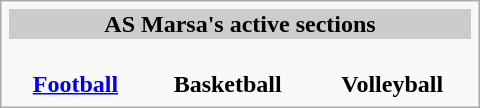<table class="infobox" style="width: 20em; font-size: 95%em;">
<tr bgcolor="#cccccc" style="text-align: center">
<th colspan="3">AS Marsa's active sections</th>
</tr>
<tr style="text-align: center">
<td><br><strong><a href='#'>Football</a></strong></td>
<td><br><strong>Basketball</strong></td>
<td><br><strong>Volleyball</strong></td>
</tr>
</table>
